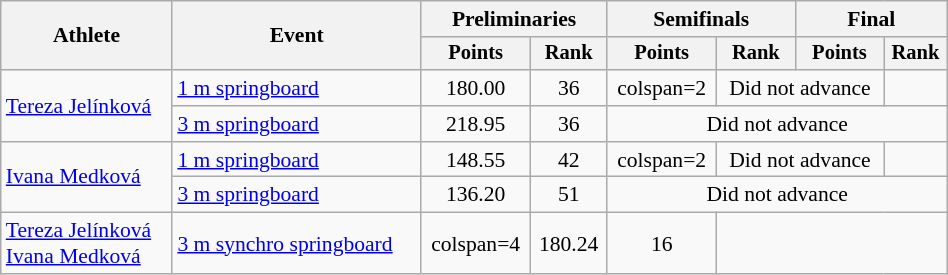<table class="wikitable" style="text-align:center; font-size:90%; width:50%;">
<tr>
<th rowspan=2>Athlete</th>
<th rowspan=2>Event</th>
<th colspan=2>Preliminaries</th>
<th colspan=2>Semifinals</th>
<th colspan=2>Final</th>
</tr>
<tr style="font-size:95%">
<th>Points</th>
<th>Rank</th>
<th>Points</th>
<th>Rank</th>
<th>Points</th>
<th>Rank</th>
</tr>
<tr>
<td align=left rowspan=2><a href='#'>Tereza Jelínková</a></td>
<td align=left><a href='#'>1 m springboard</a></td>
<td>180.00</td>
<td>36</td>
<td>colspan=2 </td>
<td colspan=2>Did not advance</td>
</tr>
<tr>
<td align=left><a href='#'>3 m springboard</a></td>
<td>218.95</td>
<td>36</td>
<td colspan=4>Did not advance</td>
</tr>
<tr>
<td align=left rowspan=2><a href='#'>Ivana Medková</a></td>
<td align=left><a href='#'>1 m springboard</a></td>
<td>148.55</td>
<td>42</td>
<td>colspan=2 </td>
<td colspan=2>Did not advance</td>
</tr>
<tr>
<td align=left><a href='#'>3 m springboard</a></td>
<td>136.20</td>
<td>51</td>
<td colspan=4>Did not advance</td>
</tr>
<tr>
<td align=left><a href='#'>Tereza Jelínková</a><br><a href='#'>Ivana Medková</a></td>
<td align=left><a href='#'>3 m synchro springboard</a></td>
<td>colspan=4 </td>
<td>180.24</td>
<td>16</td>
</tr>
</table>
